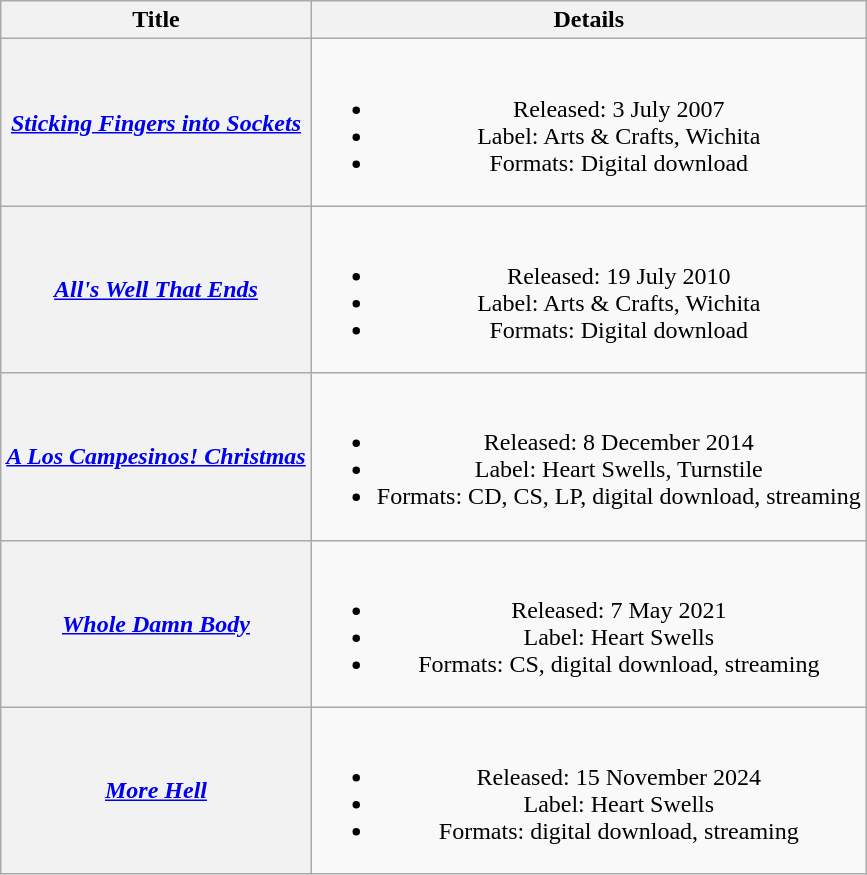<table class="wikitable plainrowheaders" style="text-align:center;">
<tr>
<th scope="col">Title</th>
<th scope="col">Details</th>
</tr>
<tr>
<th scope="row"><em><a href='#'>Sticking Fingers into Sockets</a></em></th>
<td><br><ul><li>Released: 3 July 2007</li><li>Label: Arts & Crafts, Wichita</li><li>Formats: Digital download</li></ul></td>
</tr>
<tr>
<th scope="row"><em><a href='#'>All's Well That Ends</a></em></th>
<td><br><ul><li>Released: 19 July 2010</li><li>Label: Arts & Crafts, Wichita</li><li>Formats: Digital download</li></ul></td>
</tr>
<tr>
<th scope="row"><em><a href='#'>A Los Campesinos! Christmas</a></em></th>
<td><br><ul><li>Released: 8 December 2014</li><li>Label: Heart Swells, Turnstile</li><li>Formats: CD, CS, LP, digital download, streaming</li></ul></td>
</tr>
<tr>
<th scope="row"><em><a href='#'>Whole Damn Body</a></em></th>
<td><br><ul><li>Released: 7 May 2021</li><li>Label: Heart Swells</li><li>Formats: CS, digital download, streaming</li></ul></td>
</tr>
<tr>
<th scope="row"><em><a href='#'>More Hell</a></em></th>
<td><br><ul><li>Released: 15 November 2024</li><li>Label: Heart Swells</li><li>Formats: digital download, streaming</li></ul></td>
</tr>
</table>
